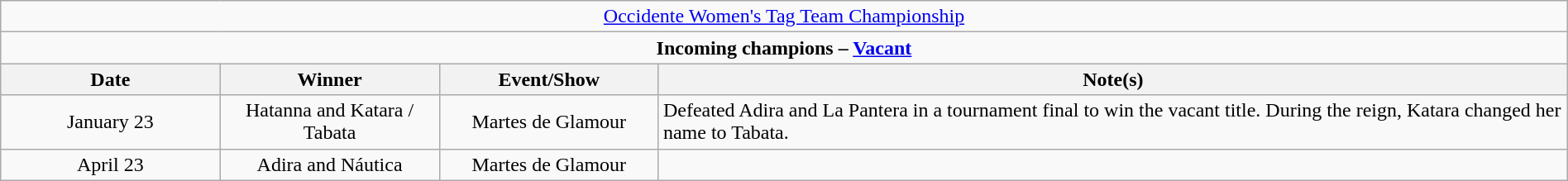<table class="wikitable" style="text-align:center; width:100%;">
<tr>
<td colspan="4" style="text-align: center;"><a href='#'>Occidente Women's Tag Team Championship</a></td>
</tr>
<tr>
<td colspan="4" style="text-align: center;"><strong>Incoming champions – <a href='#'>Vacant</a></strong></td>
</tr>
<tr>
<th width=14%>Date</th>
<th width=14%>Winner</th>
<th width=14%>Event/Show</th>
<th width=58%>Note(s)</th>
</tr>
<tr>
<td>January 23</td>
<td>Hatanna and Katara / Tabata</td>
<td>Martes de Glamour</td>
<td align=left>Defeated Adira and La Pantera in a tournament final to win the vacant title. During the reign, Katara changed her name to Tabata.</td>
</tr>
<tr>
<td>April 23</td>
<td>Adira and Náutica</td>
<td>Martes de Glamour</td>
<td></td>
</tr>
</table>
